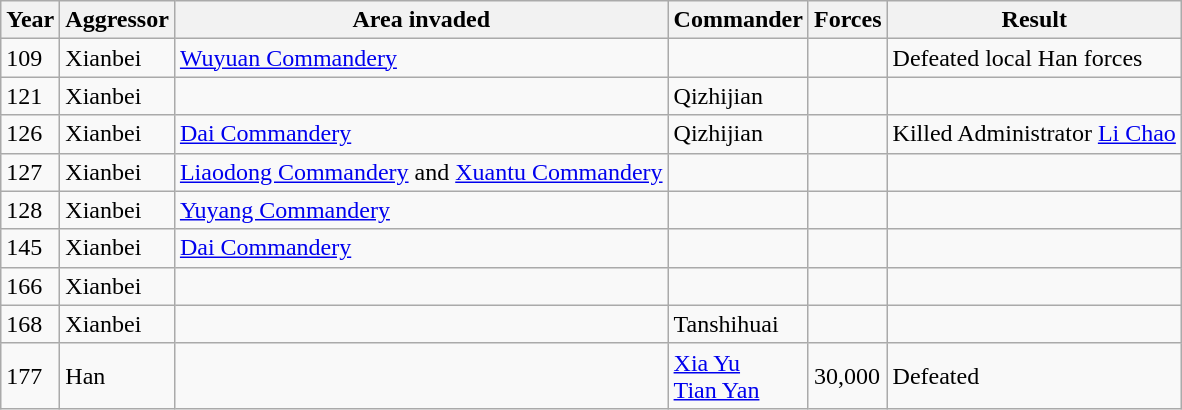<table class="wikitable">
<tr>
<th>Year</th>
<th>Aggressor</th>
<th>Area invaded</th>
<th>Commander</th>
<th>Forces</th>
<th>Result</th>
</tr>
<tr>
<td>109</td>
<td>Xianbei</td>
<td><a href='#'>Wuyuan Commandery</a></td>
<td></td>
<td></td>
<td>Defeated local Han forces</td>
</tr>
<tr>
<td>121</td>
<td>Xianbei</td>
<td></td>
<td>Qizhijian</td>
<td></td>
<td></td>
</tr>
<tr>
<td>126</td>
<td>Xianbei</td>
<td><a href='#'>Dai Commandery</a></td>
<td>Qizhijian</td>
<td></td>
<td>Killed Administrator <a href='#'>Li Chao</a></td>
</tr>
<tr>
<td>127</td>
<td>Xianbei</td>
<td><a href='#'>Liaodong Commandery</a> and <a href='#'>Xuantu Commandery</a></td>
<td></td>
<td></td>
<td></td>
</tr>
<tr>
<td>128</td>
<td>Xianbei</td>
<td><a href='#'>Yuyang Commandery</a></td>
<td></td>
<td></td>
<td></td>
</tr>
<tr>
<td>145</td>
<td>Xianbei</td>
<td><a href='#'>Dai Commandery</a></td>
<td></td>
<td></td>
<td></td>
</tr>
<tr>
<td>166</td>
<td>Xianbei</td>
<td></td>
<td></td>
<td></td>
<td></td>
</tr>
<tr>
<td>168</td>
<td>Xianbei</td>
<td></td>
<td>Tanshihuai</td>
<td></td>
<td></td>
</tr>
<tr>
<td>177</td>
<td>Han</td>
<td></td>
<td><a href='#'>Xia Yu</a><br><a href='#'>Tian Yan</a></td>
<td>30,000</td>
<td>Defeated</td>
</tr>
</table>
